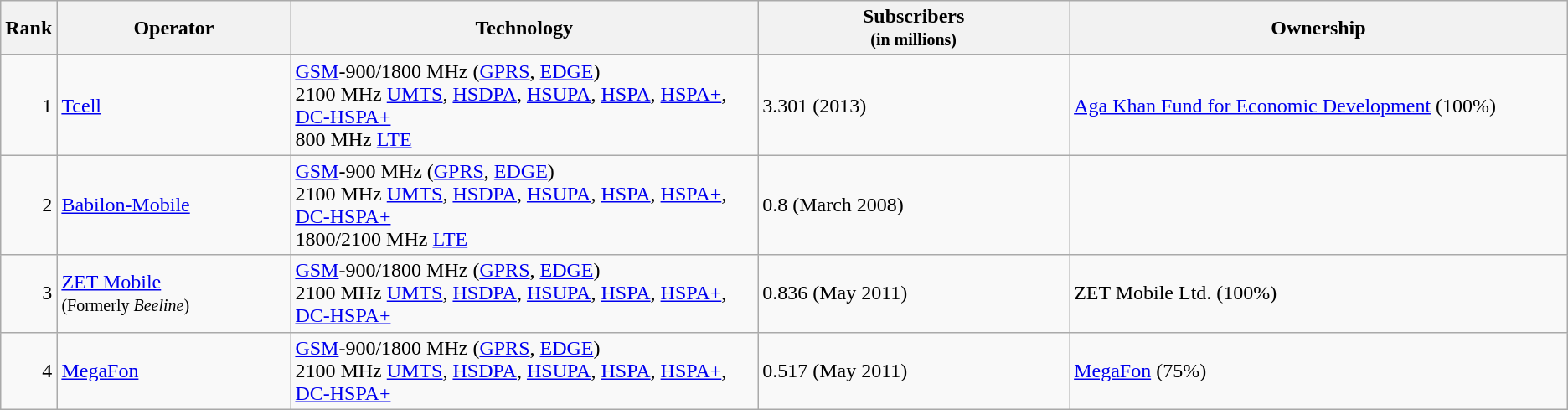<table class="wikitable">
<tr>
<th style="width:3%;">Rank</th>
<th style="width:15%;">Operator</th>
<th style="width:30%;">Technology</th>
<th style="width:20%;">Subscribers<br><small>(in millions)</small></th>
<th style="width:32%;">Ownership</th>
</tr>
<tr>
<td align=right>1</td>
<td><a href='#'>Tcell</a></td>
<td><a href='#'>GSM</a>-900/1800 MHz (<a href='#'>GPRS</a>, <a href='#'>EDGE</a>) <br>2100 MHz <a href='#'>UMTS</a>, <a href='#'>HSDPA</a>, <a href='#'>HSUPA</a>, <a href='#'>HSPA</a>, <a href='#'>HSPA+</a>, <a href='#'>DC-HSPA+</a>  <br>800 MHz <a href='#'>LTE</a></td>
<td>3.301 (2013)</td>
<td><a href='#'>Aga Khan Fund for Economic Development</a> (100%)</td>
</tr>
<tr>
<td align=right>2</td>
<td><a href='#'>Babilon-Mobile</a></td>
<td><a href='#'>GSM</a>-900 MHz (<a href='#'>GPRS</a>, <a href='#'>EDGE</a>) <br>2100 MHz <a href='#'>UMTS</a>, <a href='#'>HSDPA</a>, <a href='#'>HSUPA</a>, <a href='#'>HSPA</a>, <a href='#'>HSPA+</a>, <a href='#'>DC-HSPA+</a> <br>1800/2100 MHz <a href='#'>LTE</a></td>
<td>0.8 (March 2008)</td>
<td></td>
</tr>
<tr>
<td align=right>3</td>
<td><a href='#'>ZET Mobile</a><br><small>(Formerly <em>Beeline</em>)</small></td>
<td><a href='#'>GSM</a>-900/1800 MHz (<a href='#'>GPRS</a>, <a href='#'>EDGE</a>) <br>2100 MHz <a href='#'>UMTS</a>, <a href='#'>HSDPA</a>, <a href='#'>HSUPA</a>, <a href='#'>HSPA</a>, <a href='#'>HSPA+</a>, <a href='#'>DC-HSPA+</a></td>
<td>0.836 (May 2011)</td>
<td>ZET Mobile Ltd. (100%)</td>
</tr>
<tr>
<td align=right>4</td>
<td><a href='#'>MegaFon</a></td>
<td><a href='#'>GSM</a>-900/1800 MHz (<a href='#'>GPRS</a>, <a href='#'>EDGE</a>) <br>2100 MHz <a href='#'>UMTS</a>, <a href='#'>HSDPA</a>, <a href='#'>HSUPA</a>, <a href='#'>HSPA</a>, <a href='#'>HSPA+</a>, <a href='#'>DC-HSPA+</a></td>
<td>0.517 (May 2011)</td>
<td><a href='#'>MegaFon</a> (75%)</td>
</tr>
</table>
